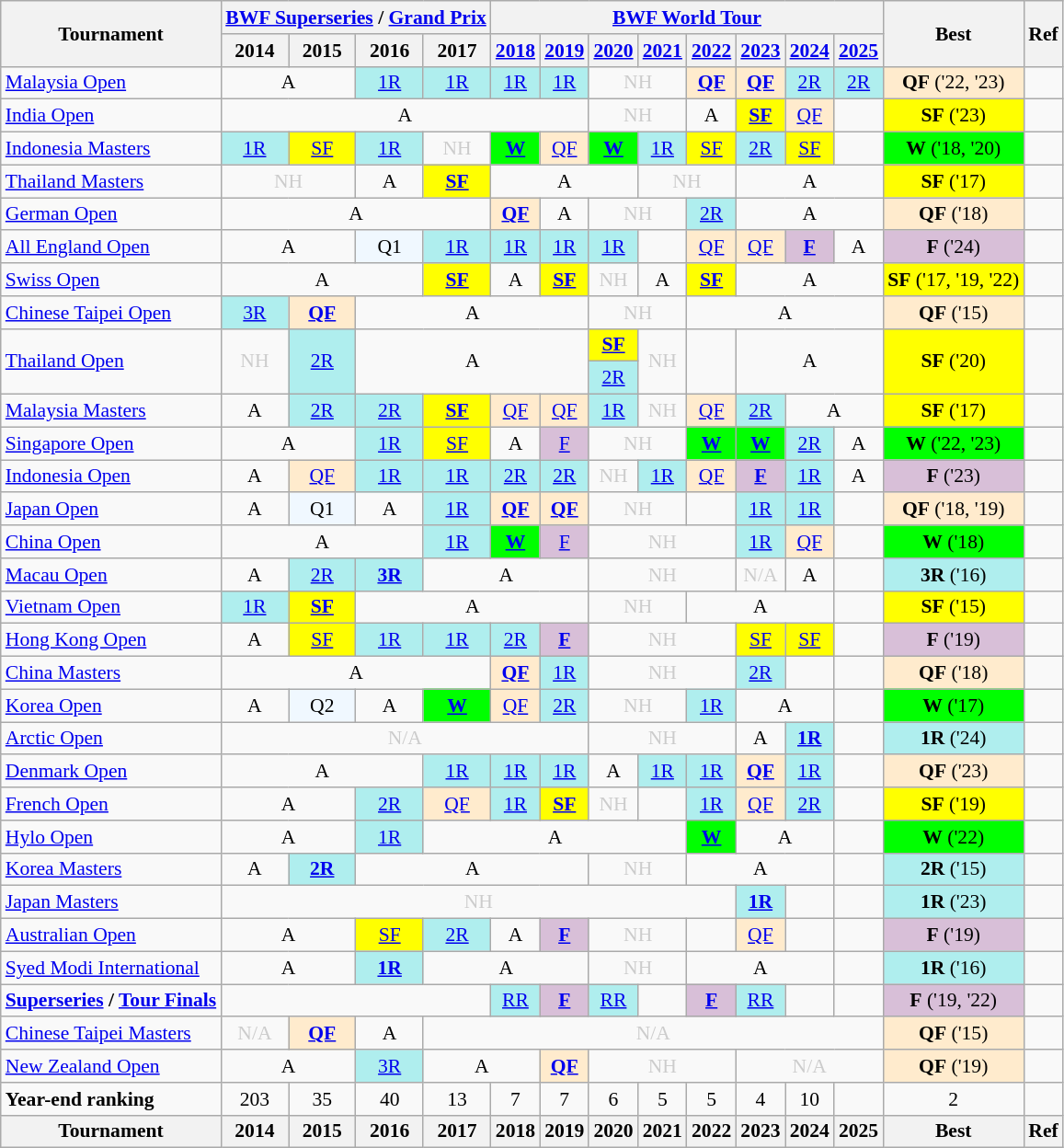<table class="wikitable" style="font-size: 90%; text-align:center">
<tr>
<th rowspan="2">Tournament</th>
<th colspan="4"><a href='#'>BWF Superseries</a> / <a href='#'>Grand Prix</a></th>
<th colspan="8"><a href='#'>BWF World Tour</a></th>
<th rowspan="2">Best</th>
<th rowspan="2">Ref</th>
</tr>
<tr>
<th>2014</th>
<th>2015</th>
<th>2016</th>
<th>2017</th>
<th><a href='#'>2018</a></th>
<th><a href='#'>2019</a></th>
<th><a href='#'>2020</a></th>
<th><a href='#'>2021</a></th>
<th><a href='#'>2022</a></th>
<th><a href='#'>2023</a></th>
<th><a href='#'>2024</a></th>
<th><a href='#'>2025</a></th>
</tr>
<tr>
<td align=left><a href='#'>Malaysia Open</a></td>
<td colspan="2">A</td>
<td bgcolor=AFEEEE><a href='#'>1R</a></td>
<td bgcolor=AFEEEE><a href='#'>1R</a></td>
<td bgcolor=AFEEEE><a href='#'>1R</a></td>
<td bgcolor=AFEEEE><a href='#'>1R</a></td>
<td colspan="2" style=color:#ccc>NH</td>
<td bgcolor=FFEBCD><strong><a href='#'>QF</a></strong></td>
<td bgcolor=FFEBCD><strong><a href='#'>QF</a></strong></td>
<td bgcolor=AFEEEE><a href='#'>2R</a></td>
<td bgcolor=AFEEEE><a href='#'>2R</a></td>
<td bgcolor=FFEBCD><strong>QF</strong> ('22, '23)</td>
<td></td>
</tr>
<tr>
<td align=left><a href='#'>India Open</a></td>
<td colspan="6">A</td>
<td colspan="2" style=color:#ccc>NH</td>
<td>A</td>
<td bgcolor=FFFF00><strong><a href='#'>SF</a></strong></td>
<td bgcolor=FFEBCD><a href='#'>QF</a></td>
<td><a href='#'></a></td>
<td bgcolor=FFFF00><strong>SF</strong> ('23)</td>
<td></td>
</tr>
<tr>
<td align=left><a href='#'>Indonesia Masters</a></td>
<td bgcolor=AFEEEE><a href='#'>1R</a></td>
<td bgcolor=FFFF00><a href='#'>SF</a></td>
<td bgcolor=AFEEEE><a href='#'>1R</a></td>
<td style=color:#ccc>NH</td>
<td bgcolor=00FF00><a href='#'><strong>W</strong></a></td>
<td bgcolor=FFEBCD><a href='#'>QF</a></td>
<td bgcolor=00FF00><a href='#'><strong>W</strong></a></td>
<td bgcolor=AFEEEE><a href='#'>1R</a></td>
<td bgcolor=FFFF00><a href='#'>SF</a></td>
<td bgcolor=AFEEEE><a href='#'>2R</a></td>
<td bgcolor=FFFF00><a href='#'>SF</a></td>
<td><a href='#'></a></td>
<td bgcolor=00FF00><strong>W</strong> ('18, '20)</td>
<td></td>
</tr>
<tr>
<td align=left><a href='#'>Thailand Masters</a></td>
<td colspan="2" style=color:#ccc>NH</td>
<td>A</td>
<td bgcolor=FFFF00><a href='#'><strong>SF</strong></a></td>
<td colspan="3">A</td>
<td colspan="2" style=color:#ccc>NH</td>
<td colspan="3">A</td>
<td bgcolor=FFFF00><strong>SF</strong> ('17)</td>
<td></td>
</tr>
<tr>
<td align=left><a href='#'>German Open</a></td>
<td colspan="4">A</td>
<td bgcolor=FFEBCD><a href='#'><strong>QF</strong></a></td>
<td>A</td>
<td colspan="2" style=color:#ccc>NH</td>
<td bgcolor=AFEEEE><a href='#'>2R</a></td>
<td colspan="3">A</td>
<td bgcolor=FFEBCD><strong>QF</strong> ('18)</td>
<td></td>
</tr>
<tr>
<td align=left><a href='#'>All England Open</a></td>
<td colspan="2">A</td>
<td bgcolor=F0F8FF 2016;>Q1</td>
<td bgcolor=AFEEEE><a href='#'>1R</a></td>
<td bgcolor=AFEEEE><a href='#'>1R</a></td>
<td bgcolor=AFEEEE><a href='#'>1R</a></td>
<td bgcolor=AFEEEE><a href='#'>1R</a></td>
<td><a href='#'></a></td>
<td bgcolor=FFEBCD><a href='#'>QF</a></td>
<td bgcolor=FFEBCD><a href='#'>QF</a></td>
<td bgcolor=D8BFD8><strong><a href='#'>F</a></strong></td>
<td>A</td>
<td bgcolor=D8BFD8><strong>F</strong> ('24)</td>
<td></td>
</tr>
<tr>
<td align=left><a href='#'>Swiss Open</a></td>
<td colspan="3">A</td>
<td bgcolor=FFFF00><a href='#'><strong>SF</strong></a></td>
<td>A</td>
<td bgcolor=FFFF00><a href='#'><strong>SF</strong></a></td>
<td style=color:#ccc>NH</td>
<td>A</td>
<td bgcolor=FFFF00><a href='#'><strong>SF</strong></a></td>
<td colspan="3">A</td>
<td bgcolor=FFFF00><strong>SF</strong> ('17, '19, '22)</td>
<td></td>
</tr>
<tr>
<td align=left><a href='#'>Chinese Taipei Open</a></td>
<td bgcolor=AFEEEE><a href='#'>3R</a></td>
<td bgcolor=FFEBCD><a href='#'><strong>QF</strong></a></td>
<td colspan="4">A</td>
<td colspan="2" style=color:#ccc>NH</td>
<td colspan="4">A</td>
<td bgcolor=FFEBCD><strong>QF</strong> ('15)</td>
<td></td>
</tr>
<tr>
<td rowspan="2" align=left><a href='#'>Thailand Open</a></td>
<td rowspan="2" style=color:#ccc>NH</td>
<td rowspan="2" bgcolor=AFEEEE><a href='#'>2R</a></td>
<td rowspan="2" colspan="4">A</td>
<td bgcolor=FFFF00><a href='#'><strong>SF</strong></a></td>
<td rowspan="2" style=color:#ccc>NH</td>
<td rowspan="2"><a href='#'></a></td>
<td rowspan="2" colspan="3">A</td>
<td rowspan="2" bgcolor=FFFF00><strong>SF</strong> ('20)</td>
<td rowspan="2"></td>
</tr>
<tr>
<td bgcolor=AFEEEE><a href='#'>2R</a></td>
</tr>
<tr>
<td align=left><a href='#'>Malaysia Masters</a></td>
<td>A</td>
<td bgcolor=AFEEEE><a href='#'>2R</a></td>
<td bgcolor=AFEEEE><a href='#'>2R</a></td>
<td bgcolor=FFFF00><a href='#'><strong>SF</strong></a></td>
<td bgcolor=FFEBCD><a href='#'>QF</a></td>
<td bgcolor=FFEBCD><a href='#'>QF</a></td>
<td bgcolor=AFEEEE><a href='#'>1R</a></td>
<td style=color:#ccc>NH</td>
<td bgcolor=FFEBCD><a href='#'>QF</a></td>
<td bgcolor=AFEEEE><a href='#'>2R</a></td>
<td colspan="2">A</td>
<td bgcolor=FFFF00><strong>SF</strong> ('17)</td>
<td></td>
</tr>
<tr>
<td align=left><a href='#'>Singapore Open</a></td>
<td colspan="2">A</td>
<td bgcolor=AFEEEE><a href='#'>1R</a></td>
<td bgcolor=FFFF00><a href='#'>SF</a></td>
<td>A</td>
<td bgcolor=D8BFD8><a href='#'>F</a></td>
<td colspan="2" style=color:#ccc>NH</td>
<td bgcolor=00FF00><a href='#'><strong>W</strong></a></td>
<td bgcolor=00FF00><a href='#'><strong>W</strong></a></td>
<td bgcolor=AFEEEE><a href='#'>2R</a></td>
<td>A</td>
<td bgcolor=00FF00><strong>W</strong> ('22, '23)</td>
<td></td>
</tr>
<tr>
<td align=left><a href='#'>Indonesia Open</a></td>
<td>A</td>
<td bgcolor=FFEBCD><a href='#'>QF</a></td>
<td bgcolor=AFEEEE><a href='#'>1R</a></td>
<td bgcolor=AFEEEE><a href='#'>1R</a></td>
<td bgcolor=AFEEEE><a href='#'>2R</a></td>
<td bgcolor=AFEEEE><a href='#'>2R</a></td>
<td style=color:#ccc>NH</td>
<td bgcolor=AFEEEE><a href='#'>1R</a></td>
<td bgcolor=FFEBCD><a href='#'>QF</a></td>
<td bgcolor=D8BFD8><strong><a href='#'>F</a></strong></td>
<td bgcolor=AFEEEE><a href='#'>1R</a></td>
<td>A</td>
<td bgcolor=D8BFD8><strong>F</strong> ('23)</td>
<td></td>
</tr>
<tr>
<td align=left><a href='#'>Japan Open</a></td>
<td>A</td>
<td bgcolor=F0F8FF 2015;>Q1</td>
<td>A</td>
<td bgcolor=AFEEEE><a href='#'>1R</a></td>
<td bgcolor=FFEBCD><a href='#'><strong>QF</strong></a></td>
<td bgcolor=FFEBCD><a href='#'><strong>QF</strong></a></td>
<td colspan="2" style=color:#ccc>NH</td>
<td><a href='#'></a></td>
<td bgcolor=AFEEEE><a href='#'>1R</a></td>
<td bgcolor=AFEEEE><a href='#'>1R</a></td>
<td></td>
<td bgcolor=FFEBCD><strong>QF</strong> ('18, '19)</td>
<td></td>
</tr>
<tr>
<td align=left><a href='#'>China Open</a></td>
<td colspan="3">A</td>
<td bgcolor=AFEEEE><a href='#'>1R</a></td>
<td bgcolor=00FF00><a href='#'><strong>W</strong></a></td>
<td bgcolor=D8BFD8><a href='#'>F</a></td>
<td colspan="3" style=color:#ccc>NH</td>
<td bgcolor=AFEEEE><a href='#'>1R</a></td>
<td bgcolor=FFEBCD><a href='#'>QF</a></td>
<td></td>
<td bgcolor=00FF00><strong>W</strong> ('18)</td>
<td></td>
</tr>
<tr>
<td align=left><a href='#'>Macau Open</a></td>
<td>A</td>
<td bgcolor=AFEEEE><a href='#'>2R</a></td>
<td bgcolor=AFEEEE><a href='#'><strong>3R</strong></a></td>
<td colspan="3">A</td>
<td colspan="3" style=color:#ccc>NH</td>
<td colspan="1" style=color:#ccc>N/A</td>
<td>A</td>
<td></td>
<td bgcolor=AFEEEE><strong>3R</strong> ('16)</td>
<td></td>
</tr>
<tr>
<td align=left><a href='#'>Vietnam Open</a></td>
<td bgcolor=AFEEEE><a href='#'>1R</a></td>
<td bgcolor=FFFF00><a href='#'><strong>SF</strong></a></td>
<td colspan="4">A</td>
<td colspan="2" style=color:#ccc>NH</td>
<td colspan="3">A</td>
<td></td>
<td bgcolor=FFFF00><strong>SF</strong> ('15)</td>
<td></td>
</tr>
<tr>
<td align=left><a href='#'>Hong Kong Open</a></td>
<td>A</td>
<td bgcolor=FFFF00><a href='#'>SF</a></td>
<td bgcolor=AFEEEE><a href='#'>1R</a></td>
<td bgcolor=AFEEEE><a href='#'>1R</a></td>
<td bgcolor=AFEEEE><a href='#'>2R</a></td>
<td bgcolor=D8BFD8><a href='#'><strong>F</strong></a></td>
<td colspan="3" style=color:#ccc>NH</td>
<td bgcolor=FFFF00><a href='#'>SF</a></td>
<td bgcolor=FFFF00><a href='#'>SF</a></td>
<td></td>
<td bgcolor=D8BFD8><strong>F</strong> ('19)</td>
<td></td>
</tr>
<tr>
<td align=left><a href='#'>China Masters</a></td>
<td colspan="4">A</td>
<td bgcolor=FFEBCD><strong><a href='#'>QF</a></strong></td>
<td bgcolor=AFEEEE><a href='#'>1R</a></td>
<td colspan="3" style=color:#ccc>NH</td>
<td bgcolor=AFEEEE><a href='#'>2R</a></td>
<td><a href='#'></a></td>
<td></td>
<td bgcolor=FFEBCD><strong>QF</strong> ('18)</td>
<td></td>
</tr>
<tr>
<td align=left><a href='#'>Korea Open</a></td>
<td>A</td>
<td bgcolor=F0F8FF 2015;>Q2</td>
<td>A</td>
<td bgcolor=00FF00><a href='#'><strong>W</strong></a></td>
<td bgcolor=FFEBCD><a href='#'>QF</a></td>
<td bgcolor=AFEEEE><a href='#'>2R</a></td>
<td colspan="2" style=color:#ccc>NH</td>
<td bgcolor=AFEEEE><a href='#'>1R</a></td>
<td colspan="2">A</td>
<td></td>
<td bgcolor=00FF00><strong>W</strong> ('17)</td>
<td></td>
</tr>
<tr>
<td align=left><a href='#'>Arctic Open</a></td>
<td colspan="6" style=color:#ccc>N/A</td>
<td colspan="3" style=color:#ccc>NH</td>
<td>A</td>
<td bgcolor=AFEEEE><strong><a href='#'>1R</a></strong></td>
<td></td>
<td bgcolor=AFEEEE><strong>1R</strong> ('24)</td>
<td></td>
</tr>
<tr>
<td align=left><a href='#'>Denmark Open</a></td>
<td colspan="3">A</td>
<td bgcolor=AFEEEE><a href='#'>1R</a></td>
<td bgcolor=AFEEEE><a href='#'>1R</a></td>
<td bgcolor=AFEEEE><a href='#'>1R</a></td>
<td>A</td>
<td bgcolor=AFEEEE><a href='#'>1R</a></td>
<td bgcolor=AFEEEE><a href='#'>1R</a></td>
<td bgcolor=FFEBCD><a href='#'><strong>QF</strong></a></td>
<td bgcolor=AFEEEE><a href='#'>1R</a></td>
<td></td>
<td bgcolor=FFEBCD><strong>QF</strong> ('23)</td>
<td></td>
</tr>
<tr>
<td align=left><a href='#'>French Open</a></td>
<td colspan="2">A</td>
<td bgcolor=AFEEEE><a href='#'>2R</a></td>
<td bgcolor=FFEBCD><a href='#'>QF</a></td>
<td bgcolor=AFEEEE><a href='#'>1R</a></td>
<td bgcolor=FFFF00><a href='#'><strong>SF</strong></a></td>
<td style=color:#ccc>NH</td>
<td><a href='#'></a></td>
<td bgcolor=AFEEEE><a href='#'>1R</a></td>
<td bgcolor=FFEBCD><a href='#'>QF</a></td>
<td bgcolor=AFEEEE><a href='#'>2R</a></td>
<td></td>
<td bgcolor=FFFF00><strong>SF</strong> ('19)</td>
<td></td>
</tr>
<tr>
<td align=left><a href='#'>Hylo Open</a></td>
<td colspan="2">A</td>
<td bgcolor=AFEEEE><a href='#'>1R</a></td>
<td colspan="5">A</td>
<td bgcolor=00FF00><strong><a href='#'>W</a></strong></td>
<td colspan="2">A</td>
<td></td>
<td bgcolor=00FF00><strong>W</strong> ('22)</td>
<td></td>
</tr>
<tr>
<td align=left><a href='#'>Korea Masters</a></td>
<td>A</td>
<td bgcolor=AFEEEE><a href='#'><strong>2R</strong></a></td>
<td colspan="4">A</td>
<td colspan="2" style=color:#ccc>NH</td>
<td colspan="3">A</td>
<td></td>
<td bgcolor=AFEEEE><strong>2R</strong> ('15)</td>
<td></td>
</tr>
<tr>
<td align=left><a href='#'>Japan Masters</a></td>
<td colspan="9" style=color:#ccc>NH</td>
<td bgcolor=AFEEEE><strong><a href='#'>1R</a></strong></td>
<td><a href='#'></a></td>
<td></td>
<td bgcolor=AFEEEE><strong>1R</strong> ('23)</td>
<td></td>
</tr>
<tr>
<td align=left><a href='#'>Australian Open</a></td>
<td colspan="2">A</td>
<td bgcolor=FFFF00><a href='#'>SF</a></td>
<td bgcolor=AFEEEE><a href='#'>2R</a></td>
<td>A</td>
<td bgcolor=D8BFD8><a href='#'><strong>F</strong></a></td>
<td colspan="2" style=color:#ccc>NH</td>
<td><a href='#'></a></td>
<td bgcolor=FFEBCD><a href='#'>QF</a></td>
<td><a href='#'></a></td>
<td></td>
<td bgcolor=D8BFD8><strong>F</strong> ('19)</td>
<td></td>
</tr>
<tr>
<td align=left><a href='#'>Syed Modi International</a></td>
<td colspan="2">A</td>
<td bgcolor=AFEEEE><strong><a href='#'>1R</a></strong></td>
<td colspan="3">A</td>
<td colspan="2" style=color:#ccc>NH</td>
<td colspan="3">A</td>
<td></td>
<td bgcolor=AFEEEE><strong>1R</strong> ('16)</td>
<td></td>
</tr>
<tr>
<td align=left><strong><a href='#'>Superseries</a> / <a href='#'>Tour Finals</a></strong></td>
<td colspan="4"></td>
<td bgcolor=AFEEEE><a href='#'>RR</a></td>
<td bgcolor=D8BFD8><strong><a href='#'>F</a></strong></td>
<td bgcolor=AFEEEE><a href='#'>RR</a></td>
<td></td>
<td bgcolor=D8BFD8><strong><a href='#'>F</a></strong></td>
<td bgcolor=AFEEEE><a href='#'>RR</a></td>
<td 2024;></td>
<td 2025;></td>
<td bgcolor=D8BFD8><strong>F</strong> ('19, '22)</td>
<td></td>
</tr>
<tr>
<td align=left><a href='#'>Chinese Taipei Masters</a></td>
<td style=color:#ccc>N/A</td>
<td bgcolor=FFEBCD><a href='#'><strong>QF</strong></a></td>
<td>A</td>
<td colspan="9" style=color:#ccc>N/A</td>
<td bgcolor=FFEBCD><strong>QF</strong> ('15)</td>
<td></td>
</tr>
<tr>
<td align=left><a href='#'>New Zealand Open</a></td>
<td colspan="2">A</td>
<td bgcolor=AFEEEE><a href='#'>3R</a></td>
<td colspan="2">A</td>
<td bgcolor=FFEBCD><a href='#'><strong>QF</strong></a></td>
<td colspan="3" style=color:#ccc>NH</td>
<td colspan="3" style=color:#ccc>N/A</td>
<td bgcolor=FFEBCD><strong>QF</strong> ('19)</td>
<td></td>
</tr>
<tr>
<td align=left><strong>Year-end ranking</strong></td>
<td 2014;>203</td>
<td 2015;>35</td>
<td 2016;>40</td>
<td 2017;>13</td>
<td 2018;>7</td>
<td 2019;>7</td>
<td 2020;>6</td>
<td 2021;>5</td>
<td 2022;>5</td>
<td 2023;>4</td>
<td 2024;>10</td>
<td 2025;></td>
<td>2</td>
<td></td>
</tr>
<tr>
<th>Tournament</th>
<th>2014</th>
<th>2015</th>
<th>2016</th>
<th>2017</th>
<th>2018</th>
<th>2019</th>
<th>2020</th>
<th>2021</th>
<th>2022</th>
<th>2023</th>
<th>2024</th>
<th>2025</th>
<th>Best</th>
<th>Ref</th>
</tr>
</table>
